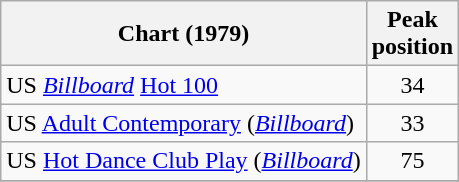<table class="wikitable sortable">
<tr>
<th align="left">Chart (1979)</th>
<th align="left">Peak<br>position</th>
</tr>
<tr>
<td align="left">US <em><a href='#'>Billboard</a></em> <a href='#'>Hot 100</a></td>
<td style="text-align:center;">34</td>
</tr>
<tr>
<td align="left">US <a href='#'>Adult Contemporary</a> (<em><a href='#'>Billboard</a></em>)</td>
<td style="text-align:center;">33</td>
</tr>
<tr>
<td align="left">US <a href='#'>Hot Dance Club Play</a> (<em><a href='#'>Billboard</a></em>)</td>
<td style="text-align:center;">75</td>
</tr>
<tr>
</tr>
</table>
